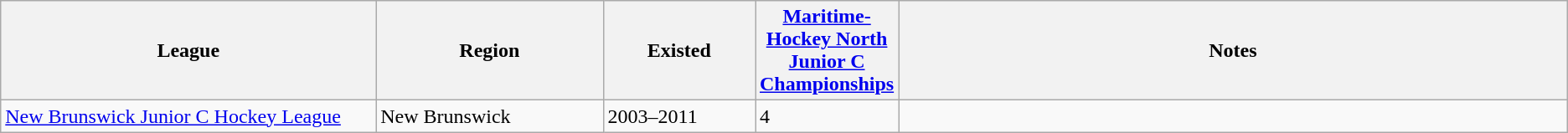<table class="wikitable">
<tr>
<th bgcolor="#DDDDFF" width="25%">League</th>
<th bgcolor="#DDDDFF" width="15%">Region</th>
<th bgcolor="#DDDDFF" width="10%">Existed</th>
<th bgcolor="#DDDDFF" width="5%"><a href='#'>Maritime-Hockey North Junior C Championships</a></th>
<th bgcolor="#DDDDFF" width="45%">Notes</th>
</tr>
<tr>
<td><a href='#'>New Brunswick Junior C Hockey League</a></td>
<td>New Brunswick</td>
<td>2003–2011</td>
<td>4</td>
<td></td>
</tr>
</table>
